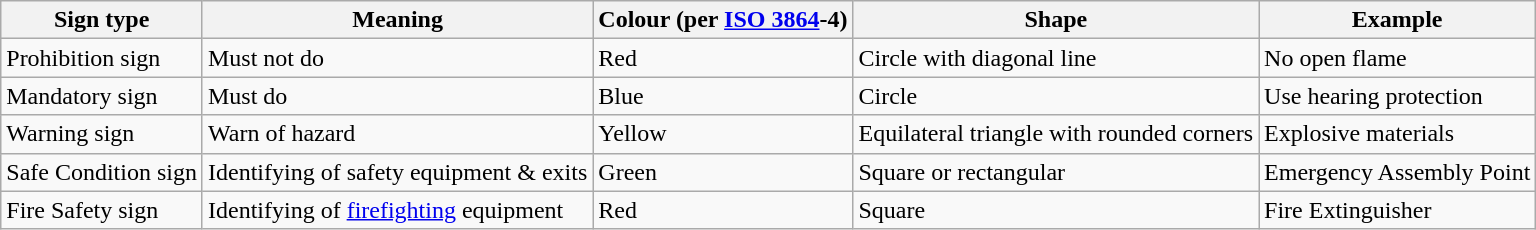<table class="wikitable sortable">
<tr>
<th>Sign type</th>
<th>Meaning</th>
<th>Colour (per <a href='#'>ISO 3864</a>-4)</th>
<th>Shape</th>
<th>Example</th>
</tr>
<tr>
<td>Prohibition sign</td>
<td>Must not do</td>
<td>Red</td>
<td>Circle with diagonal line</td>
<td> No open flame</td>
</tr>
<tr>
<td>Mandatory sign</td>
<td>Must do</td>
<td>Blue</td>
<td>Circle</td>
<td> Use hearing protection</td>
</tr>
<tr>
<td>Warning sign</td>
<td>Warn of hazard</td>
<td>Yellow</td>
<td>Equilateral triangle with rounded corners</td>
<td> Explosive materials</td>
</tr>
<tr>
<td>Safe Condition sign</td>
<td>Identifying of safety equipment & exits</td>
<td>Green</td>
<td>Square or rectangular</td>
<td> Emergency Assembly Point</td>
</tr>
<tr>
<td>Fire Safety sign</td>
<td>Identifying of <a href='#'>firefighting</a> equipment</td>
<td>Red</td>
<td>Square</td>
<td> Fire Extinguisher</td>
</tr>
</table>
